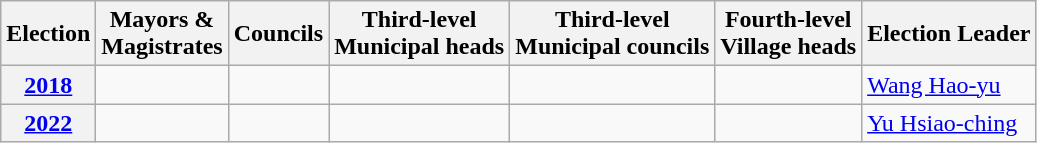<table class=wikitable>
<tr>
<th>Election</th>
<th>Mayors &<br>Magistrates</th>
<th>Councils</th>
<th>Third-level<br>Municipal heads</th>
<th>Third-level<br>Municipal councils</th>
<th>Fourth-level<br>Village heads</th>
<th>Election Leader</th>
</tr>
<tr>
<th><a href='#'>2018</a><br></th>
<td></td>
<td></td>
<td></td>
<td></td>
<td></td>
<td><a href='#'>Wang Hao-yu</a></td>
</tr>
<tr>
<th><a href='#'>2022</a><br></th>
<td></td>
<td></td>
<td></td>
<td></td>
<td></td>
<td><a href='#'>Yu Hsiao-ching</a></td>
</tr>
</table>
